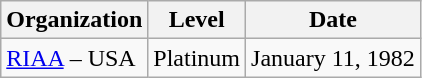<table class="wikitable">
<tr>
<th>Organization</th>
<th>Level</th>
<th>Date</th>
</tr>
<tr>
<td align="left"><a href='#'>RIAA</a> – USA</td>
<td align="left">Platinum</td>
<td align="left">January 11, 1982</td>
</tr>
</table>
